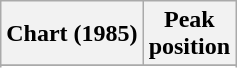<table class="wikitable sortable plainrowheaders" style="text-align:center">
<tr>
<th scope="col">Chart (1985)</th>
<th scope="col">Peak<br>position</th>
</tr>
<tr>
</tr>
<tr>
</tr>
<tr>
</tr>
<tr>
</tr>
<tr>
</tr>
</table>
